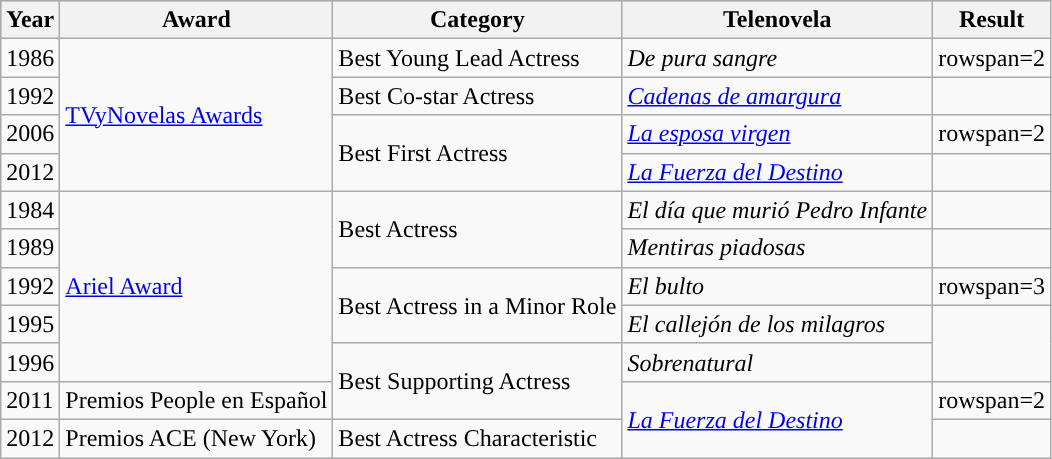<table class="wikitable">
<tr style="background:#b0c4de;">
<th>Year</th>
<th>Award</th>
<th>Category</th>
<th>Telenovela</th>
<th>Result</th>
</tr>
<tr>
<td>1986</td>
<td rowspan=4><a href='#'>TVyNovelas Awards</a></td>
<td>Best Young Lead Actress</td>
<td><em>De pura sangre</em></td>
<td>rowspan=2 </td>
</tr>
<tr>
<td>1992</td>
<td>Best Co-star Actress</td>
<td><em><a href='#'>Cadenas de amargura</a></em></td>
</tr>
<tr>
<td>2006</td>
<td rowspan=2>Best First Actress</td>
<td><em><a href='#'>La esposa virgen</a></em></td>
<td>rowspan=2 </td>
</tr>
<tr>
<td>2012</td>
<td><em><a href='#'>La Fuerza del Destino</a></em></td>
</tr>
<tr>
<td>1984</td>
<td rowspan=5><a href='#'>Ariel Award</a></td>
<td rowspan=2>Best Actress</td>
<td><em>El día que murió Pedro Infante</em></td>
<td></td>
</tr>
<tr>
<td>1989</td>
<td><em>Mentiras piadosas</em></td>
<td></td>
</tr>
<tr>
<td>1992</td>
<td rowspan=2>Best Actress in a Minor Role</td>
<td><em>El bulto</em></td>
<td>rowspan=3 </td>
</tr>
<tr>
<td>1995</td>
<td><em>El callejón de los milagros</em></td>
</tr>
<tr>
<td>1996</td>
<td rowspan=2>Best Supporting Actress</td>
<td><em>Sobrenatural</em></td>
</tr>
<tr>
<td>2011</td>
<td>Premios People en Español</td>
<td rowspan=2><em><a href='#'>La Fuerza del Destino</a></em></td>
<td>rowspan=2 </td>
</tr>
<tr>
<td>2012</td>
<td>Premios ACE (New York)</td>
<td>Best Actress Characteristic</td>
</tr>
</table>
